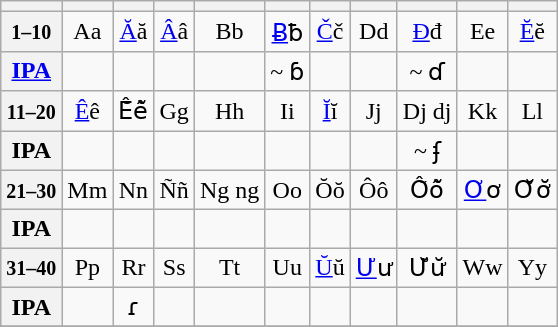<table class="wikitable" style="text-align:center">
<tr>
<th></th>
<th></th>
<th></th>
<th></th>
<th></th>
<th></th>
<th></th>
<th></th>
<th></th>
<th></th>
<th></th>
</tr>
<tr>
<th><small>1–10</small></th>
<td>Aa</td>
<td><a href='#'>Ă</a>ă</td>
<td><a href='#'>Â</a>â</td>
<td>Bb</td>
<td><a href='#'>Ƀ</a>ƀ</td>
<td><a href='#'>Č</a>č</td>
<td>Dd</td>
<td><a href='#'>Đ</a>đ</td>
<td>Ee</td>
<td><a href='#'>Ĕ</a>ĕ</td>
</tr>
<tr>
<th><a href='#'>IPA</a></th>
<td></td>
<td></td>
<td></td>
<td></td>
<td> ~ ɓ</td>
<td></td>
<td></td>
<td> ~ ɗ</td>
<td></td>
<td></td>
</tr>
<tr>
<th><small>11–20</small></th>
<td><a href='#'>Ê</a>ê</td>
<td>Ê̆ê̆</td>
<td>Gg</td>
<td>Hh</td>
<td>Ii</td>
<td><a href='#'>Ĭ</a>ĭ</td>
<td>Jj</td>
<td>Dj dj</td>
<td>Kk</td>
<td>Ll</td>
</tr>
<tr>
<th>IPA</th>
<td></td>
<td></td>
<td></td>
<td></td>
<td></td>
<td></td>
<td></td>
<td> ~ ʄ</td>
<td></td>
<td></td>
</tr>
<tr>
<th><small>21–30</small></th>
<td>Mm</td>
<td>Nn</td>
<td>Ññ</td>
<td>Ng ng</td>
<td>Oo</td>
<td>Ŏŏ</td>
<td>Ôô</td>
<td>Ô̆ô̆</td>
<td><a href='#'>Ơ</a>ơ</td>
<td>Ơ̆ơ̆</td>
</tr>
<tr>
<th>IPA</th>
<td></td>
<td></td>
<td></td>
<td></td>
<td></td>
<td></td>
<td></td>
<td></td>
<td></td>
<td></td>
</tr>
<tr>
<th><small>31–40</small></th>
<td>Pp</td>
<td>Rr</td>
<td>Ss</td>
<td>Tt</td>
<td>Uu</td>
<td><a href='#'>Ŭ</a>ŭ</td>
<td><a href='#'>Ư</a>ư</td>
<td>Ư̆ư̆</td>
<td>Ww</td>
<td>Yy</td>
</tr>
<tr>
<th>IPA</th>
<td></td>
<td>ɾ</td>
<td></td>
<td></td>
<td></td>
<td></td>
<td></td>
<td></td>
<td></td>
<td></td>
</tr>
<tr>
</tr>
</table>
